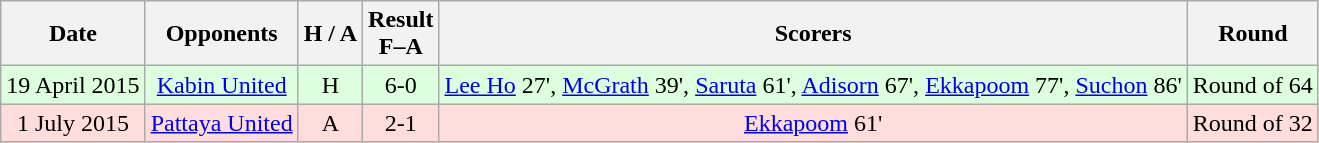<table class="wikitable" style="text-align:center">
<tr>
<th>Date</th>
<th>Opponents</th>
<th>H / A</th>
<th>Result<br>F–A</th>
<th>Scorers</th>
<th>Round</th>
</tr>
<tr bgcolor="#ddffdd">
<td>19 April 2015</td>
<td><a href='#'>Kabin United</a></td>
<td>H</td>
<td>6-0</td>
<td><a href='#'>Lee Ho</a> 27', <a href='#'>McGrath</a> 39', <a href='#'>Saruta</a> 61', <a href='#'>Adisorn</a> 67', <a href='#'>Ekkapoom</a> 77', <a href='#'>Suchon</a> 86'</td>
<td>Round of 64</td>
</tr>
<tr bgcolor="#ffdddd">
<td>1 July 2015</td>
<td><a href='#'>Pattaya United</a></td>
<td>A</td>
<td>2-1</td>
<td><a href='#'>Ekkapoom</a> 61'</td>
<td>Round of 32</td>
</tr>
</table>
